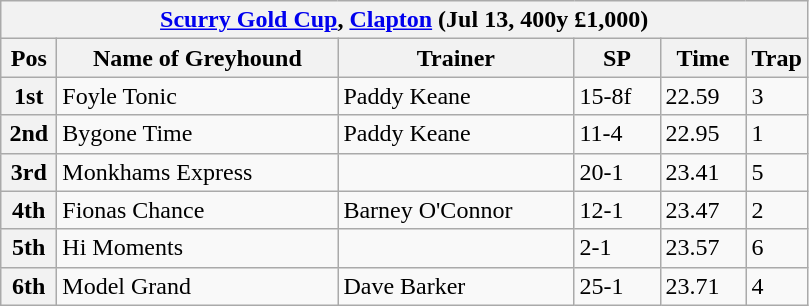<table class="wikitable">
<tr>
<th colspan="6"><a href='#'>Scurry Gold Cup</a>, <a href='#'>Clapton</a> (Jul 13, 400y £1,000)</th>
</tr>
<tr>
<th width=30>Pos</th>
<th width=180>Name of Greyhound</th>
<th width=150>Trainer</th>
<th width=50>SP</th>
<th width=50>Time</th>
<th width=30>Trap</th>
</tr>
<tr>
<th>1st</th>
<td>Foyle Tonic</td>
<td>Paddy Keane</td>
<td>15-8f</td>
<td>22.59</td>
<td>3</td>
</tr>
<tr>
<th>2nd</th>
<td>Bygone Time</td>
<td>Paddy Keane</td>
<td>11-4</td>
<td>22.95</td>
<td>1</td>
</tr>
<tr>
<th>3rd</th>
<td>Monkhams Express</td>
<td></td>
<td>20-1</td>
<td>23.41</td>
<td>5</td>
</tr>
<tr>
<th>4th</th>
<td>Fionas Chance</td>
<td>Barney O'Connor</td>
<td>12-1</td>
<td>23.47</td>
<td>2</td>
</tr>
<tr>
<th>5th</th>
<td>Hi Moments</td>
<td></td>
<td>2-1</td>
<td>23.57</td>
<td>6</td>
</tr>
<tr>
<th>6th</th>
<td>Model Grand</td>
<td>Dave Barker</td>
<td>25-1</td>
<td>23.71</td>
<td>4</td>
</tr>
</table>
